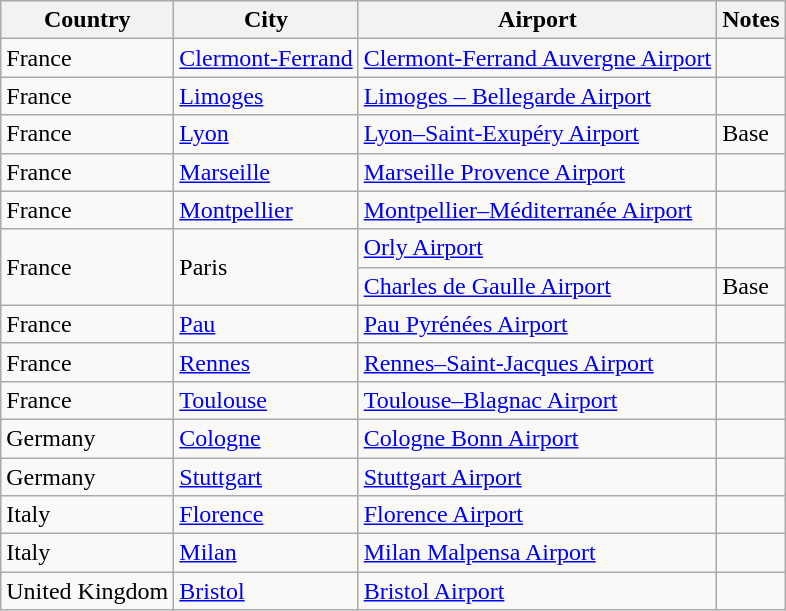<table class="wikitable">
<tr>
<th>Country</th>
<th>City</th>
<th>Airport</th>
<th>Notes</th>
</tr>
<tr>
<td>France</td>
<td><a href='#'>Clermont-Ferrand</a></td>
<td><a href='#'>Clermont-Ferrand Auvergne Airport</a></td>
<td></td>
</tr>
<tr>
<td>France</td>
<td><a href='#'>Limoges</a></td>
<td><a href='#'>Limoges – Bellegarde Airport</a></td>
<td></td>
</tr>
<tr>
<td>France</td>
<td><a href='#'>Lyon</a></td>
<td><a href='#'>Lyon–Saint-Exupéry Airport</a></td>
<td>Base</td>
</tr>
<tr>
<td>France</td>
<td><a href='#'>Marseille</a></td>
<td><a href='#'>Marseille Provence Airport</a></td>
<td></td>
</tr>
<tr>
<td>France</td>
<td><a href='#'>Montpellier</a></td>
<td><a href='#'>Montpellier–Méditerranée Airport</a></td>
<td></td>
</tr>
<tr>
<td rowspan=2>France</td>
<td rowspan=2>Paris</td>
<td><a href='#'>Orly Airport</a></td>
<td></td>
</tr>
<tr>
<td><a href='#'>Charles de Gaulle Airport</a></td>
<td>Base</td>
</tr>
<tr>
<td>France</td>
<td><a href='#'>Pau</a></td>
<td><a href='#'>Pau Pyrénées Airport</a></td>
<td></td>
</tr>
<tr>
<td>France</td>
<td><a href='#'>Rennes</a></td>
<td><a href='#'>Rennes–Saint-Jacques Airport</a></td>
<td></td>
</tr>
<tr>
<td>France</td>
<td><a href='#'>Toulouse</a></td>
<td><a href='#'>Toulouse–Blagnac Airport</a></td>
<td></td>
</tr>
<tr>
<td>Germany</td>
<td><a href='#'>Cologne</a></td>
<td><a href='#'>Cologne Bonn Airport</a></td>
<td></td>
</tr>
<tr>
<td>Germany</td>
<td><a href='#'>Stuttgart</a></td>
<td><a href='#'>Stuttgart Airport</a></td>
<td></td>
</tr>
<tr>
<td>Italy</td>
<td><a href='#'>Florence</a></td>
<td><a href='#'>Florence Airport</a></td>
<td></td>
</tr>
<tr>
<td>Italy</td>
<td><a href='#'>Milan</a></td>
<td><a href='#'>Milan Malpensa Airport</a></td>
<td></td>
</tr>
<tr>
<td>United Kingdom</td>
<td><a href='#'>Bristol</a></td>
<td><a href='#'>Bristol Airport</a></td>
<td></td>
</tr>
</table>
